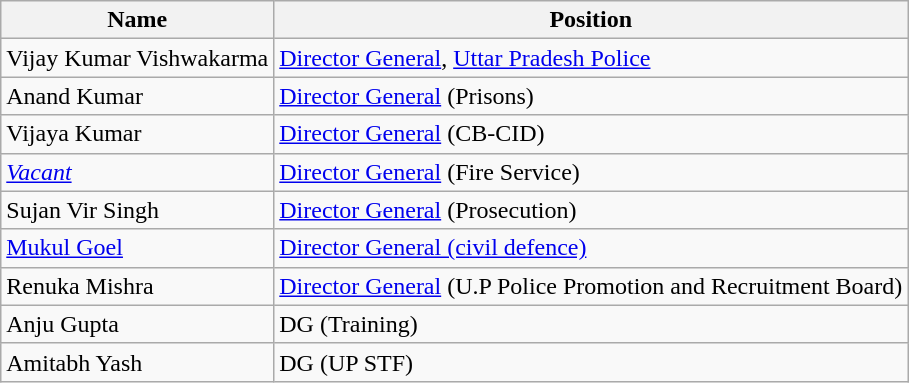<table class="wikitable">
<tr>
<th>Name</th>
<th>Position</th>
</tr>
<tr>
<td>Vijay Kumar Vishwakarma</td>
<td><a href='#'>Director General</a>, <a href='#'>Uttar Pradesh Police</a></td>
</tr>
<tr>
<td>Anand Kumar</td>
<td><a href='#'>Director General</a> (Prisons)</td>
</tr>
<tr>
<td>Vijaya Kumar</td>
<td><a href='#'>Director General</a> (CB-CID)</td>
</tr>
<tr>
<td><em><a href='#'>Vacant</a></em></td>
<td><a href='#'>Director General</a> (Fire Service)</td>
</tr>
<tr>
<td>Sujan Vir Singh</td>
<td><a href='#'>Director General</a> (Prosecution)</td>
</tr>
<tr>
<td><a href='#'>Mukul Goel</a></td>
<td><a href='#'>Director General (civil defence)</a></td>
</tr>
<tr>
<td>Renuka Mishra </td>
<td><a href='#'>Director General</a> (U.P Police Promotion and Recruitment Board)</td>
</tr>
<tr>
<td>Anju Gupta</td>
<td>DG (Training)</td>
</tr>
<tr>
<td>Amitabh Yash</td>
<td>DG (UP STF)</td>
</tr>
</table>
